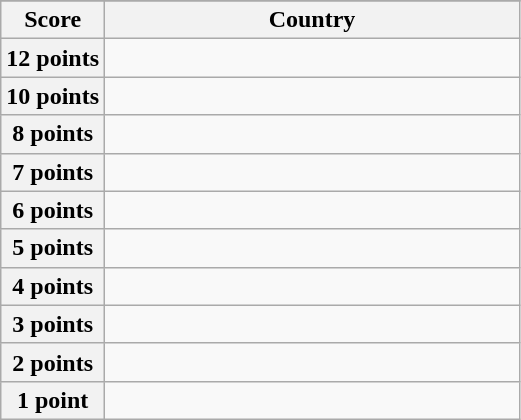<table class="wikitable">
<tr>
</tr>
<tr>
<th scope="col" width="20%">Score</th>
<th scope="col">Country</th>
</tr>
<tr>
<th scope="row">12 points</th>
<td></td>
</tr>
<tr>
<th scope="row">10 points</th>
<td></td>
</tr>
<tr>
<th scope="row">8 points</th>
<td></td>
</tr>
<tr>
<th scope="row">7 points</th>
<td></td>
</tr>
<tr>
<th scope="row">6 points</th>
<td></td>
</tr>
<tr>
<th scope="row">5 points</th>
<td></td>
</tr>
<tr>
<th scope="row">4 points</th>
<td></td>
</tr>
<tr>
<th scope="row">3 points</th>
<td></td>
</tr>
<tr>
<th scope="row">2 points</th>
<td></td>
</tr>
<tr>
<th scope="row">1 point</th>
<td></td>
</tr>
</table>
